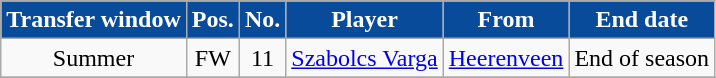<table class="wikitable plainrowheaders sortable">
<tr>
<th style="background-color:#094B9B; color:#FFFFFF">Transfer window</th>
<th style="background-color:#094B9B; color:#FFFFFF">Pos.</th>
<th style="background-color:#094B9B; color:#FFFFFF">No.</th>
<th style="background-color:#094B9B; color:#FFFFFF">Player</th>
<th style="background-color:#094B9B; color:#FFFFFF">From</th>
<th style="background-color:#094B9B; color:#FFFFFF">End date</th>
</tr>
<tr>
<td style="text-align:center;">Summer</td>
<td style="text-align:center;">FW</td>
<td style="text-align:center;">11</td>
<td style="text-align:left;"> <a href='#'>Szabolcs Varga</a></td>
<td style="text-align:left;"> <a href='#'>Heerenveen</a></td>
<td style="text-align:left;">End of season</td>
</tr>
<tr>
</tr>
</table>
